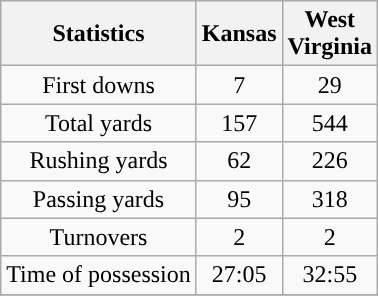<table class="wikitable">
<tr>
<th>Statistics</th>
<th>Kansas</th>
<th>West<br>Virginia</th>
</tr>
<tr align="center">
<td>First downs</td>
<td>7</td>
<td>29</td>
</tr>
<tr align="center">
<td>Total yards</td>
<td>157</td>
<td>544</td>
</tr>
<tr align="center">
<td>Rushing yards</td>
<td>62</td>
<td>226</td>
</tr>
<tr align="center">
<td>Passing yards</td>
<td>95</td>
<td>318</td>
</tr>
<tr align="center">
<td>Turnovers</td>
<td>2</td>
<td>2</td>
</tr>
<tr align="center">
<td>Time of possession</td>
<td>27:05</td>
<td>32:55</td>
</tr>
<tr>
</tr>
</table>
